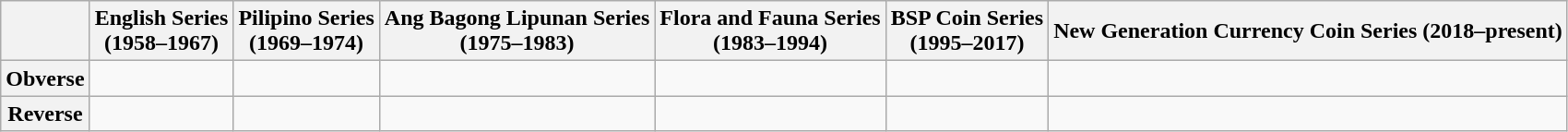<table class="wikitable">
<tr>
<th></th>
<th>English Series<br>(1958–1967)</th>
<th>Pilipino Series<br>(1969–1974)</th>
<th>Ang Bagong Lipunan Series<br>(1975–1983)</th>
<th>Flora and Fauna Series<br>(1983–1994)</th>
<th>BSP Coin Series<br>(1995–2017)</th>
<th>New Generation Currency Coin Series (2018–present)</th>
</tr>
<tr>
<th>Obverse</th>
<td></td>
<td></td>
<td></td>
<td></td>
<td></td>
<td></td>
</tr>
<tr>
<th>Reverse</th>
<td></td>
<td></td>
<td></td>
<td></td>
<td></td>
<td></td>
</tr>
</table>
